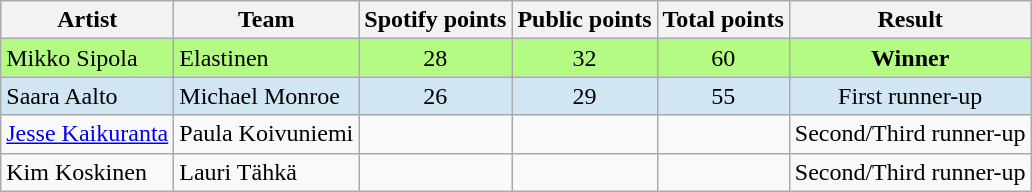<table class=wikitable>
<tr>
<th>Artist</th>
<th>Team</th>
<th>Spotify points</th>
<th>Public points</th>
<th>Total points</th>
<th>Result</th>
</tr>
<tr style="background:#B4FB84;">
<td>Mikko Sipola</td>
<td>Elastinen</td>
<td align=center>28</td>
<td align=center>32</td>
<td align=center>60</td>
<td align=center><strong>Winner</strong></td>
</tr>
<tr style="background:#D1E5F3;">
<td>Saara Aalto</td>
<td>Michael Monroe</td>
<td align=center>26</td>
<td align=center>29</td>
<td align=center>55</td>
<td align=center>First runner-up</td>
</tr>
<tr>
<td><a href='#'>Jesse Kaikuranta</a></td>
<td>Paula Koivuniemi</td>
<td></td>
<td></td>
<td></td>
<td align=center>Second/Third runner-up</td>
</tr>
<tr>
<td>Kim Koskinen</td>
<td>Lauri Tähkä</td>
<td></td>
<td></td>
<td></td>
<td align=center>Second/Third runner-up</td>
</tr>
</table>
